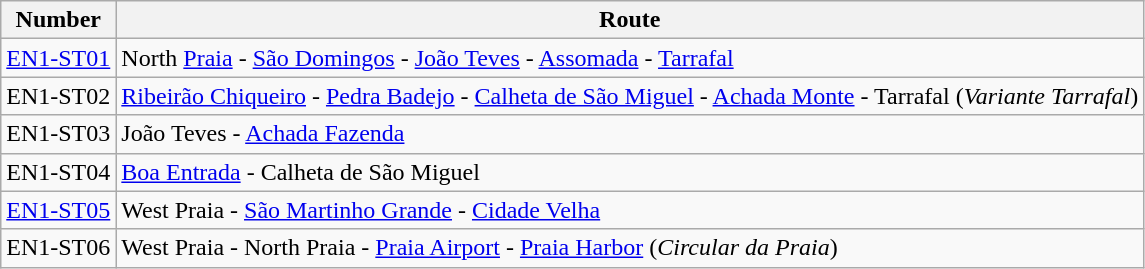<table class="wikitable">
<tr>
<th>Number</th>
<th>Route</th>
</tr>
<tr>
<td><a href='#'>EN1-ST01</a></td>
<td>North <a href='#'>Praia</a> - <a href='#'>São Domingos</a> - <a href='#'>João Teves</a> - <a href='#'>Assomada</a> - <a href='#'>Tarrafal</a></td>
</tr>
<tr>
<td>EN1-ST02</td>
<td><a href='#'>Ribeirão Chiqueiro</a> - <a href='#'>Pedra Badejo</a> - <a href='#'>Calheta de São Miguel</a> - <a href='#'>Achada Monte</a> - Tarrafal (<em>Variante Tarrafal</em>)</td>
</tr>
<tr>
<td>EN1-ST03</td>
<td>João Teves - <a href='#'>Achada Fazenda</a></td>
</tr>
<tr>
<td>EN1-ST04</td>
<td><a href='#'>Boa Entrada</a> - Calheta de São Miguel</td>
</tr>
<tr>
<td><a href='#'>EN1-ST05</a></td>
<td>West Praia - <a href='#'>São Martinho Grande</a> - <a href='#'>Cidade Velha</a></td>
</tr>
<tr>
<td>EN1-ST06</td>
<td>West Praia - North Praia - <a href='#'>Praia Airport</a> - <a href='#'>Praia Harbor</a> (<em>Circular da Praia</em>)</td>
</tr>
</table>
